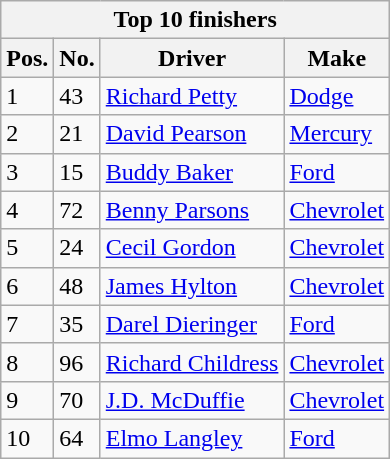<table class="wikitable">
<tr>
<th colspan="4">Top 10 finishers</th>
</tr>
<tr>
<th>Pos.</th>
<th>No.</th>
<th>Driver</th>
<th>Make</th>
</tr>
<tr>
<td>1</td>
<td>43</td>
<td><a href='#'>Richard Petty</a></td>
<td><a href='#'>Dodge</a></td>
</tr>
<tr>
<td>2</td>
<td>21</td>
<td><a href='#'>David Pearson</a></td>
<td><a href='#'>Mercury</a></td>
</tr>
<tr>
<td>3</td>
<td>15</td>
<td><a href='#'>Buddy Baker</a></td>
<td><a href='#'>Ford</a></td>
</tr>
<tr>
<td>4</td>
<td>72</td>
<td><a href='#'>Benny Parsons</a></td>
<td><a href='#'>Chevrolet</a></td>
</tr>
<tr>
<td>5</td>
<td>24</td>
<td><a href='#'>Cecil Gordon</a></td>
<td><a href='#'>Chevrolet</a></td>
</tr>
<tr>
<td>6</td>
<td>48</td>
<td><a href='#'>James Hylton</a></td>
<td><a href='#'>Chevrolet</a></td>
</tr>
<tr>
<td>7</td>
<td>35</td>
<td><a href='#'>Darel Dieringer</a></td>
<td><a href='#'>Ford</a></td>
</tr>
<tr>
<td>8</td>
<td>96</td>
<td><a href='#'>Richard Childress</a></td>
<td><a href='#'>Chevrolet</a></td>
</tr>
<tr>
<td>9</td>
<td>70</td>
<td><a href='#'>J.D. McDuffie</a></td>
<td><a href='#'>Chevrolet</a></td>
</tr>
<tr>
<td>10</td>
<td>64</td>
<td><a href='#'>Elmo Langley</a></td>
<td><a href='#'>Ford</a></td>
</tr>
</table>
